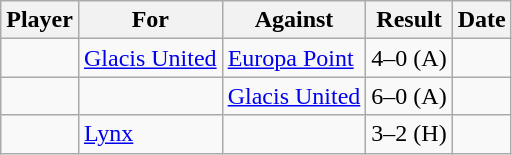<table class="wikitable">
<tr>
<th>Player</th>
<th>For</th>
<th>Against</th>
<th style="text-align:center">Result</th>
<th>Date</th>
</tr>
<tr>
<td> </td>
<td><a href='#'>Glacis United</a></td>
<td><a href='#'>Europa Point</a></td>
<td>4–0 (A)</td>
<td></td>
</tr>
<tr>
<td></td>
<td></td>
<td><a href='#'>Glacis United</a></td>
<td>6–0 (A)</td>
<td></td>
</tr>
<tr>
<td> </td>
<td><a href='#'>Lynx</a></td>
<td></td>
<td>3–2 (H)</td>
<td></td>
</tr>
</table>
